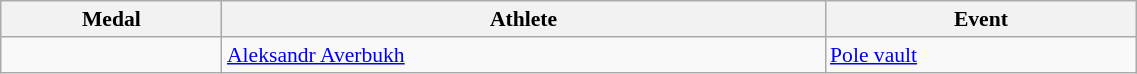<table class="wikitable" style="font-size:90%" width=60%>
<tr>
<th>Medal</th>
<th>Athlete</th>
<th>Event</th>
</tr>
<tr>
<td></td>
<td><a href='#'>Aleksandr Averbukh</a></td>
<td><a href='#'>Pole vault</a></td>
</tr>
</table>
